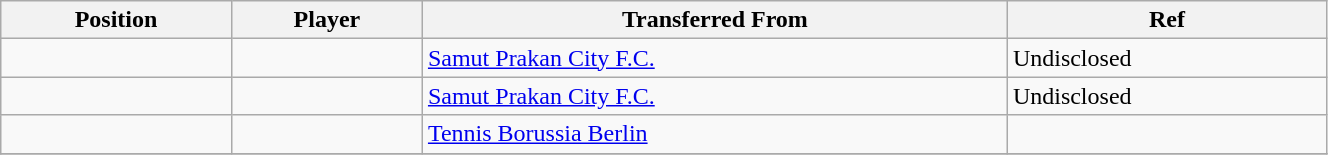<table class="wikitable sortable" style="width:70%; text-align:center; font-size:100%; text-align:left;">
<tr>
<th><strong>Position</strong></th>
<th><strong>Player</strong></th>
<th><strong>Transferred From</strong></th>
<th><strong>Ref</strong></th>
</tr>
<tr>
<td></td>
<td></td>
<td> <a href='#'>Samut Prakan City F.C.</a></td>
<td>Undisclosed </td>
</tr>
<tr>
<td></td>
<td></td>
<td> <a href='#'>Samut Prakan City F.C.</a></td>
<td>Undisclosed </td>
</tr>
<tr>
<td></td>
<td></td>
<td> <a href='#'>Tennis Borussia Berlin</a></td>
<td></td>
</tr>
<tr>
</tr>
</table>
